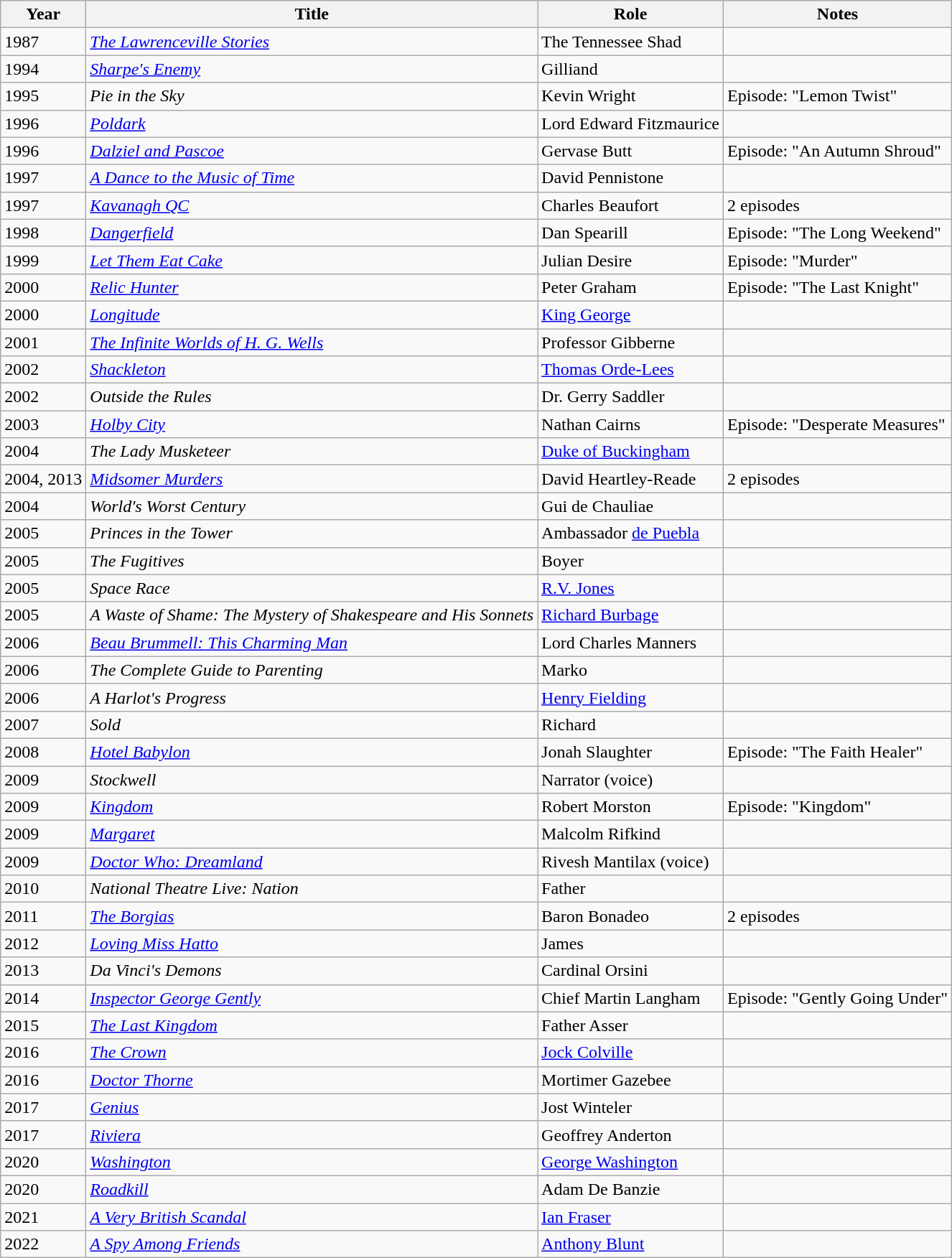<table class="wikitable">
<tr>
<th>Year</th>
<th>Title</th>
<th>Role</th>
<th>Notes</th>
</tr>
<tr>
<td>1987</td>
<td><em><a href='#'>The Lawrenceville Stories</a></em></td>
<td>The Tennessee Shad</td>
<td></td>
</tr>
<tr>
<td>1994</td>
<td><em><a href='#'>Sharpe's Enemy</a></em></td>
<td>Gilliand</td>
<td></td>
</tr>
<tr>
<td>1995</td>
<td><em>Pie in the Sky</em></td>
<td>Kevin Wright</td>
<td>Episode: "Lemon Twist"</td>
</tr>
<tr>
<td>1996</td>
<td><em><a href='#'>Poldark</a></em></td>
<td>Lord Edward Fitzmaurice</td>
<td></td>
</tr>
<tr>
<td>1996</td>
<td><em><a href='#'>Dalziel and Pascoe</a></em></td>
<td>Gervase Butt</td>
<td>Episode: "An Autumn Shroud"</td>
</tr>
<tr>
<td>1997</td>
<td><em><a href='#'>A Dance to the Music of Time</a></em></td>
<td>David Pennistone</td>
<td></td>
</tr>
<tr>
<td>1997</td>
<td><em><a href='#'>Kavanagh QC</a></em></td>
<td>Charles Beaufort</td>
<td>2 episodes</td>
</tr>
<tr>
<td>1998</td>
<td><em><a href='#'>Dangerfield</a></em></td>
<td>Dan Spearill</td>
<td>Episode: "The Long Weekend"</td>
</tr>
<tr>
<td>1999</td>
<td><em><a href='#'>Let Them Eat Cake</a></em></td>
<td>Julian Desire</td>
<td>Episode: "Murder"</td>
</tr>
<tr>
<td>2000</td>
<td><em><a href='#'>Relic Hunter</a></em></td>
<td>Peter Graham</td>
<td>Episode: "The Last Knight"</td>
</tr>
<tr>
<td>2000</td>
<td><em><a href='#'>Longitude</a></em></td>
<td><a href='#'>King George</a></td>
<td></td>
</tr>
<tr>
<td>2001</td>
<td><em><a href='#'>The Infinite Worlds of H. G. Wells</a></em></td>
<td>Professor Gibberne</td>
<td></td>
</tr>
<tr>
<td>2002</td>
<td><em><a href='#'>Shackleton</a></em></td>
<td><a href='#'>Thomas Orde-Lees</a></td>
<td></td>
</tr>
<tr>
<td>2002</td>
<td><em>Outside the Rules</em></td>
<td>Dr. Gerry Saddler</td>
<td></td>
</tr>
<tr>
<td>2003</td>
<td><em><a href='#'>Holby City</a></em></td>
<td>Nathan Cairns</td>
<td>Episode: "Desperate Measures"</td>
</tr>
<tr>
<td>2004</td>
<td><em>The Lady Musketeer</em></td>
<td><a href='#'>Duke of Buckingham</a></td>
<td></td>
</tr>
<tr>
<td>2004, 2013</td>
<td><em><a href='#'>Midsomer Murders</a></em></td>
<td>David Heartley-Reade</td>
<td>2 episodes</td>
</tr>
<tr>
<td>2004</td>
<td><em>World's Worst Century</em></td>
<td>Gui de Chauliae</td>
<td></td>
</tr>
<tr>
<td>2005</td>
<td><em>Princes in the Tower</em></td>
<td>Ambassador <a href='#'>de Puebla</a></td>
<td></td>
</tr>
<tr>
<td>2005</td>
<td><em>The Fugitives</em></td>
<td>Boyer</td>
<td></td>
</tr>
<tr>
<td>2005</td>
<td><em>Space Race</em></td>
<td><a href='#'>R.V. Jones</a></td>
<td></td>
</tr>
<tr>
<td>2005</td>
<td><em>A Waste of Shame: The Mystery of Shakespeare and His Sonnets</em></td>
<td><a href='#'>Richard Burbage</a></td>
<td></td>
</tr>
<tr>
<td>2006</td>
<td><em><a href='#'>Beau Brummell: This Charming Man</a></em></td>
<td>Lord Charles Manners</td>
<td></td>
</tr>
<tr>
<td>2006</td>
<td><em>The Complete Guide to Parenting</em></td>
<td>Marko</td>
<td></td>
</tr>
<tr>
<td>2006</td>
<td><em>A Harlot's Progress</em></td>
<td><a href='#'>Henry Fielding</a></td>
<td></td>
</tr>
<tr>
<td>2007</td>
<td><em>Sold</em></td>
<td>Richard</td>
<td></td>
</tr>
<tr>
<td>2008</td>
<td><em><a href='#'>Hotel Babylon</a></em></td>
<td>Jonah Slaughter</td>
<td>Episode: "The Faith Healer"</td>
</tr>
<tr>
<td>2009</td>
<td><em>Stockwell</em></td>
<td>Narrator (voice)</td>
<td></td>
</tr>
<tr>
<td>2009</td>
<td><em><a href='#'>Kingdom</a></em></td>
<td>Robert Morston</td>
<td>Episode: "Kingdom"</td>
</tr>
<tr>
<td>2009</td>
<td><em><a href='#'>Margaret</a></em></td>
<td>Malcolm Rifkind</td>
<td></td>
</tr>
<tr>
<td>2009</td>
<td><em><a href='#'>Doctor Who: Dreamland</a></em></td>
<td>Rivesh Mantilax (voice)</td>
<td></td>
</tr>
<tr>
<td>2010</td>
<td><em>National Theatre Live: Nation</em></td>
<td>Father</td>
<td></td>
</tr>
<tr>
<td>2011</td>
<td><em><a href='#'>The Borgias</a></em></td>
<td>Baron Bonadeo</td>
<td>2 episodes</td>
</tr>
<tr>
<td>2012</td>
<td><em><a href='#'>Loving Miss Hatto</a></em></td>
<td>James</td>
<td></td>
</tr>
<tr>
<td>2013</td>
<td><em>Da Vinci's Demons</em></td>
<td>Cardinal Orsini</td>
<td></td>
</tr>
<tr>
<td>2014</td>
<td><em><a href='#'>Inspector George Gently</a></em></td>
<td>Chief Martin Langham</td>
<td>Episode: "Gently Going Under"</td>
</tr>
<tr>
<td>2015</td>
<td><em><a href='#'>The Last Kingdom</a></em></td>
<td>Father Asser</td>
<td></td>
</tr>
<tr>
<td>2016</td>
<td><em><a href='#'>The Crown</a></em></td>
<td><a href='#'>Jock Colville</a></td>
<td></td>
</tr>
<tr>
<td>2016</td>
<td><em><a href='#'>Doctor Thorne</a></em></td>
<td>Mortimer Gazebee</td>
<td></td>
</tr>
<tr>
<td>2017</td>
<td><em><a href='#'>Genius</a></em></td>
<td>Jost Winteler</td>
<td></td>
</tr>
<tr>
<td>2017</td>
<td><em><a href='#'>Riviera</a></em></td>
<td>Geoffrey Anderton</td>
<td></td>
</tr>
<tr>
<td>2020</td>
<td><em><a href='#'>Washington</a></em></td>
<td><a href='#'>George Washington</a></td>
<td></td>
</tr>
<tr>
<td>2020</td>
<td><em><a href='#'>Roadkill</a></em></td>
<td>Adam De Banzie</td>
<td></td>
</tr>
<tr>
<td>2021</td>
<td><em><a href='#'>A Very British Scandal</a></em></td>
<td><a href='#'>Ian Fraser</a></td>
<td></td>
</tr>
<tr>
<td>2022</td>
<td><em><a href='#'>A Spy Among Friends</a></em></td>
<td><a href='#'>Anthony Blunt</a></td>
<td></td>
</tr>
</table>
